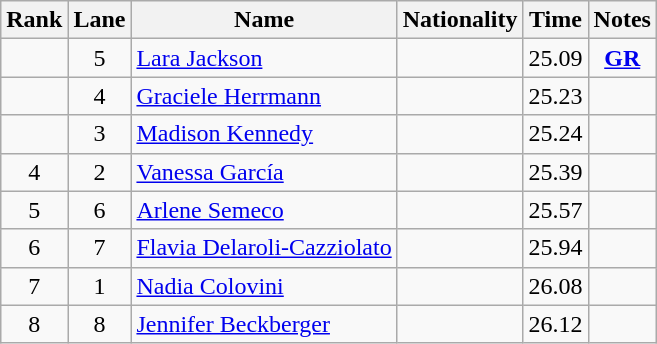<table class="wikitable sortable" style="text-align:center">
<tr>
<th>Rank</th>
<th>Lane</th>
<th>Name</th>
<th>Nationality</th>
<th>Time</th>
<th>Notes</th>
</tr>
<tr>
<td></td>
<td>5</td>
<td align=left><a href='#'>Lara Jackson</a></td>
<td align=left></td>
<td>25.09</td>
<td><strong><a href='#'>GR</a></strong></td>
</tr>
<tr>
<td></td>
<td>4</td>
<td align=left><a href='#'>Graciele Herrmann</a></td>
<td align=left></td>
<td>25.23</td>
<td></td>
</tr>
<tr>
<td></td>
<td>3</td>
<td align=left><a href='#'>Madison Kennedy</a></td>
<td align=left></td>
<td>25.24</td>
<td></td>
</tr>
<tr>
<td>4</td>
<td>2</td>
<td align=left><a href='#'>Vanessa García</a></td>
<td align=left></td>
<td>25.39</td>
<td></td>
</tr>
<tr>
<td>5</td>
<td>6</td>
<td align=left><a href='#'>Arlene Semeco</a></td>
<td align=left></td>
<td>25.57</td>
<td></td>
</tr>
<tr>
<td>6</td>
<td>7</td>
<td align=left><a href='#'>Flavia Delaroli-Cazziolato</a></td>
<td align=left></td>
<td>25.94</td>
<td></td>
</tr>
<tr>
<td>7</td>
<td>1</td>
<td align=left><a href='#'>Nadia Colovini</a></td>
<td align=left></td>
<td>26.08</td>
<td></td>
</tr>
<tr>
<td>8</td>
<td>8</td>
<td align=left><a href='#'>Jennifer Beckberger</a></td>
<td align=left></td>
<td>26.12</td>
<td></td>
</tr>
</table>
